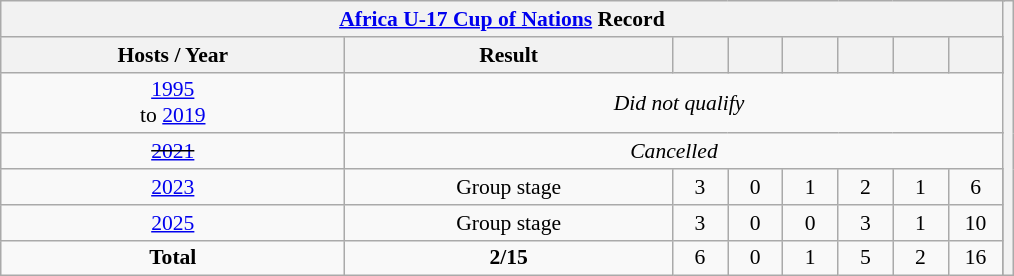<table class="wikitable" style="text-align: center;font-size:90%;">
<tr>
<th colspan=9><a href='#'>Africa U-17 Cup of Nations</a> Record</th>
<th width=1% rowspan=50></th>
</tr>
<tr>
<th>Hosts / Year</th>
<th>Result</th>
<th width=30></th>
<th width=30></th>
<th width=30></th>
<th width=30></th>
<th width=30></th>
<th width=30></th>
</tr>
<tr>
<td> <a href='#'>1995</a><br>to <a href='#'>2019</a></td>
<td colspan=13><em>Did not qualify</em></td>
</tr>
<tr>
<td> <s><a href='#'>2021</a></s></td>
<td colspan=8><em>Cancelled</em></td>
</tr>
<tr>
<td> <a href='#'>2023</a></td>
<td>Group stage</td>
<td>3</td>
<td>0</td>
<td>1</td>
<td>2</td>
<td>1</td>
<td>6</td>
</tr>
<tr>
<td> <a href='#'>2025</a></td>
<td>Group stage</td>
<td>3</td>
<td>0</td>
<td>0</td>
<td>3</td>
<td>1</td>
<td>10</td>
</tr>
<tr>
<td><strong>Total</strong></td>
<td><strong>2/15</strong></td>
<td>6</td>
<td>0</td>
<td>1</td>
<td>5</td>
<td>2</td>
<td>16</td>
</tr>
</table>
